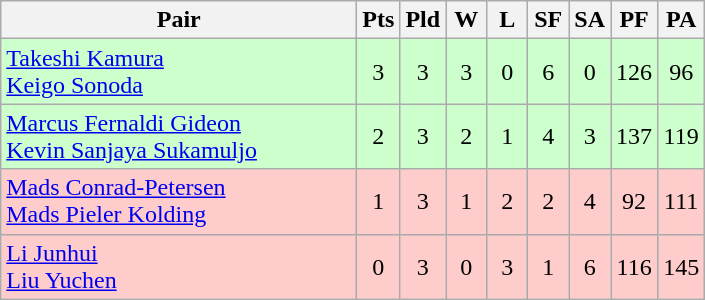<table class=wikitable style="text-align:center">
<tr>
<th width=230>Pair</th>
<th width=20>Pts</th>
<th width=20>Pld</th>
<th width=20>W</th>
<th width=20>L</th>
<th width=20>SF</th>
<th width=20>SA</th>
<th width=20>PF</th>
<th width=20>PA</th>
</tr>
<tr bgcolor=ccffcc>
<td style="text-align:left"> <a href='#'>Takeshi Kamura</a><br> <a href='#'>Keigo Sonoda</a></td>
<td>3</td>
<td>3</td>
<td>3</td>
<td>0</td>
<td>6</td>
<td>0</td>
<td>126</td>
<td>96</td>
</tr>
<tr bgcolor=ccffcc>
<td style="text-align:left"> <a href='#'>Marcus Fernaldi Gideon</a><br> <a href='#'>Kevin Sanjaya Sukamuljo</a></td>
<td>2</td>
<td>3</td>
<td>2</td>
<td>1</td>
<td>4</td>
<td>3</td>
<td>137</td>
<td>119</td>
</tr>
<tr bgcolor="ffcccc">
<td style="text-align:left"> <a href='#'>Mads Conrad-Petersen</a><br> <a href='#'>Mads Pieler Kolding</a></td>
<td>1</td>
<td>3</td>
<td>1</td>
<td>2</td>
<td>2</td>
<td>4</td>
<td>92</td>
<td>111</td>
</tr>
<tr bgcolor="ffcccc">
<td style="text-align:left"> <a href='#'>Li Junhui</a><br> <a href='#'>Liu Yuchen</a></td>
<td>0</td>
<td>3</td>
<td>0</td>
<td>3</td>
<td>1</td>
<td>6</td>
<td>116</td>
<td>145</td>
</tr>
</table>
